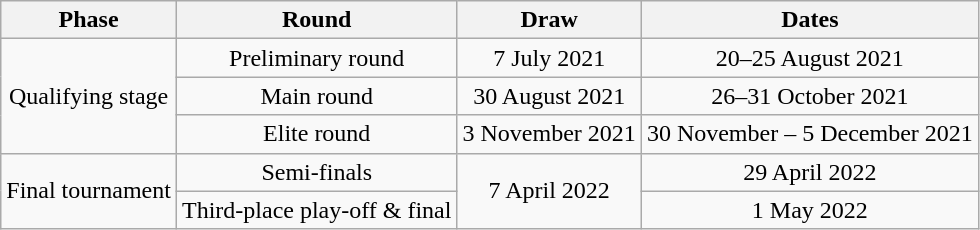<table class="wikitable" style="text-align:center">
<tr>
<th>Phase</th>
<th>Round</th>
<th>Draw</th>
<th>Dates</th>
</tr>
<tr>
<td rowspan=3>Qualifying stage</td>
<td>Preliminary round</td>
<td>7 July 2021</td>
<td>20–25 August 2021</td>
</tr>
<tr>
<td>Main round</td>
<td>30 August 2021</td>
<td>26–31 October 2021</td>
</tr>
<tr>
<td>Elite round</td>
<td>3 November 2021</td>
<td>30 November – 5 December 2021</td>
</tr>
<tr>
<td rowspan=2>Final tournament</td>
<td>Semi-finals</td>
<td rowspan=2>7 April 2022</td>
<td>29 April 2022</td>
</tr>
<tr>
<td>Third-place play-off & final</td>
<td>1 May 2022</td>
</tr>
</table>
